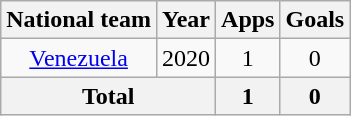<table class="wikitable" style="text-align:center">
<tr>
<th>National team</th>
<th>Year</th>
<th>Apps</th>
<th>Goals</th>
</tr>
<tr>
<td rowspan="1"><a href='#'>Venezuela</a></td>
<td>2020</td>
<td>1</td>
<td>0</td>
</tr>
<tr>
<th colspan=2>Total</th>
<th>1</th>
<th>0</th>
</tr>
</table>
